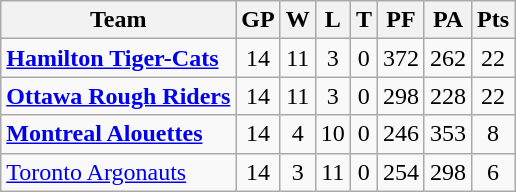<table class="wikitable">
<tr>
<th>Team</th>
<th>GP</th>
<th>W</th>
<th>L</th>
<th>T</th>
<th>PF</th>
<th>PA</th>
<th>Pts</th>
</tr>
<tr align="center">
<td align="left"><strong><a href='#'>Hamilton Tiger-Cats</a></strong></td>
<td>14</td>
<td>11</td>
<td>3</td>
<td>0</td>
<td>372</td>
<td>262</td>
<td>22</td>
</tr>
<tr align="center">
<td align="left"><strong><a href='#'>Ottawa Rough Riders</a></strong></td>
<td>14</td>
<td>11</td>
<td>3</td>
<td>0</td>
<td>298</td>
<td>228</td>
<td>22</td>
</tr>
<tr align="center">
<td align="left"><strong><a href='#'>Montreal Alouettes</a></strong></td>
<td>14</td>
<td>4</td>
<td>10</td>
<td>0</td>
<td>246</td>
<td>353</td>
<td>8</td>
</tr>
<tr align="center">
<td align="left"><a href='#'>Toronto Argonauts</a></td>
<td>14</td>
<td>3</td>
<td>11</td>
<td>0</td>
<td>254</td>
<td>298</td>
<td>6</td>
</tr>
</table>
